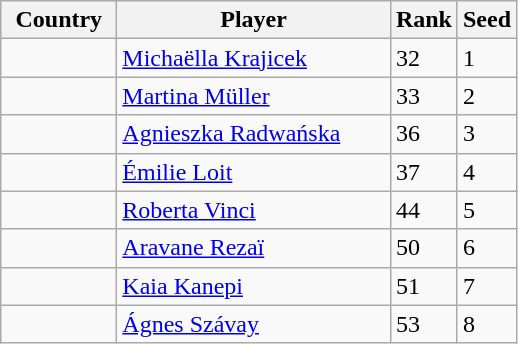<table class="sortable wikitable">
<tr>
<th width="70">Country</th>
<th width="175">Player</th>
<th>Rank</th>
<th>Seed</th>
</tr>
<tr>
<td></td>
<td><a href='#'>Michaëlla Krajicek</a></td>
<td>32</td>
<td>1</td>
</tr>
<tr>
<td></td>
<td><a href='#'>Martina Müller</a></td>
<td>33</td>
<td>2</td>
</tr>
<tr>
<td></td>
<td><a href='#'>Agnieszka Radwańska</a></td>
<td>36</td>
<td>3</td>
</tr>
<tr>
<td></td>
<td><a href='#'>Émilie Loit</a></td>
<td>37</td>
<td>4</td>
</tr>
<tr>
<td></td>
<td><a href='#'>Roberta Vinci</a></td>
<td>44</td>
<td>5</td>
</tr>
<tr>
<td></td>
<td><a href='#'>Aravane Rezaï</a></td>
<td>50</td>
<td>6</td>
</tr>
<tr>
<td></td>
<td><a href='#'>Kaia Kanepi</a></td>
<td>51</td>
<td>7</td>
</tr>
<tr>
<td></td>
<td><a href='#'>Ágnes Szávay</a></td>
<td>53</td>
<td>8</td>
</tr>
</table>
